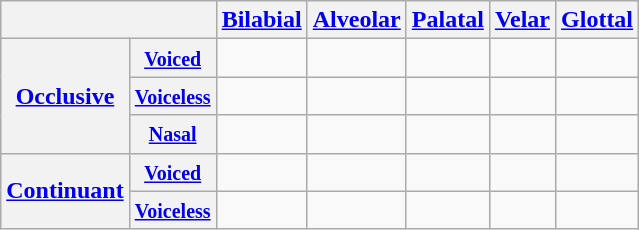<table class="wikitable" style="text-align:center">
<tr>
<th colspan="2"></th>
<th><a href='#'>Bilabial</a></th>
<th><a href='#'>Alveolar</a></th>
<th><a href='#'>Palatal</a></th>
<th><a href='#'>Velar</a></th>
<th><a href='#'>Glottal</a></th>
</tr>
<tr>
<th rowspan="3"><a href='#'>Occlusive</a></th>
<th><a href='#'><small>Voiced</small></a></th>
<td></td>
<td></td>
<td></td>
<td></td>
<td></td>
</tr>
<tr>
<th><a href='#'><small>Voiceless</small></a></th>
<td></td>
<td></td>
<td></td>
<td></td>
<td></td>
</tr>
<tr>
<th><a href='#'><small>Nasal</small></a></th>
<td></td>
<td></td>
<td></td>
<td></td>
<td></td>
</tr>
<tr>
<th rowspan="2"><a href='#'>Continuant</a></th>
<th><a href='#'><small>Voiced</small></a></th>
<td></td>
<td></td>
<td></td>
<td></td>
<td></td>
</tr>
<tr>
<th><a href='#'><small>Voiceless</small></a></th>
<td></td>
<td></td>
<td></td>
<td></td>
<td></td>
</tr>
</table>
